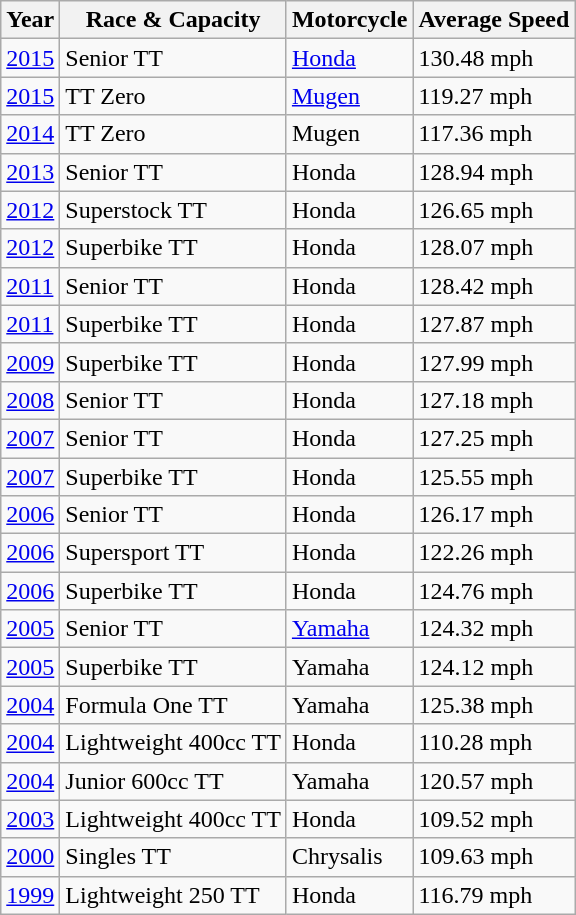<table class="wikitable">
<tr>
<th>Year</th>
<th>Race & Capacity</th>
<th>Motorcycle</th>
<th>Average Speed</th>
</tr>
<tr>
<td><a href='#'>2015</a></td>
<td>Senior TT</td>
<td><a href='#'>Honda</a></td>
<td>130.48 mph</td>
</tr>
<tr>
<td><a href='#'>2015</a></td>
<td>TT Zero</td>
<td><a href='#'>Mugen</a></td>
<td>119.27 mph</td>
</tr>
<tr>
<td><a href='#'>2014</a></td>
<td>TT Zero</td>
<td>Mugen</td>
<td>117.36 mph</td>
</tr>
<tr>
<td><a href='#'>2013</a></td>
<td>Senior TT</td>
<td>Honda</td>
<td>128.94 mph</td>
</tr>
<tr>
<td><a href='#'>2012</a></td>
<td>Superstock TT</td>
<td>Honda</td>
<td>126.65 mph</td>
</tr>
<tr>
<td><a href='#'>2012</a></td>
<td>Superbike TT</td>
<td>Honda</td>
<td>128.07 mph</td>
</tr>
<tr>
<td><a href='#'>2011</a></td>
<td>Senior TT</td>
<td>Honda</td>
<td>128.42 mph</td>
</tr>
<tr>
<td><a href='#'>2011</a></td>
<td>Superbike TT</td>
<td>Honda</td>
<td>127.87 mph</td>
</tr>
<tr>
<td><a href='#'>2009</a></td>
<td>Superbike TT</td>
<td>Honda</td>
<td>127.99 mph</td>
</tr>
<tr>
<td><a href='#'>2008</a></td>
<td>Senior TT</td>
<td>Honda</td>
<td>127.18 mph</td>
</tr>
<tr>
<td><a href='#'>2007</a></td>
<td>Senior TT</td>
<td>Honda</td>
<td>127.25 mph</td>
</tr>
<tr>
<td><a href='#'>2007</a></td>
<td>Superbike TT</td>
<td>Honda</td>
<td>125.55 mph</td>
</tr>
<tr>
<td><a href='#'>2006</a></td>
<td>Senior TT</td>
<td>Honda</td>
<td>126.17 mph</td>
</tr>
<tr>
<td><a href='#'>2006</a></td>
<td>Supersport TT</td>
<td>Honda</td>
<td>122.26 mph</td>
</tr>
<tr>
<td><a href='#'>2006</a></td>
<td>Superbike TT</td>
<td>Honda</td>
<td>124.76 mph</td>
</tr>
<tr>
<td><a href='#'>2005</a></td>
<td>Senior TT</td>
<td><a href='#'>Yamaha</a></td>
<td>124.32 mph</td>
</tr>
<tr>
<td><a href='#'>2005</a></td>
<td>Superbike TT</td>
<td>Yamaha</td>
<td>124.12 mph</td>
</tr>
<tr>
<td><a href='#'>2004</a></td>
<td>Formula One TT</td>
<td>Yamaha</td>
<td>125.38 mph</td>
</tr>
<tr>
<td><a href='#'>2004</a></td>
<td>Lightweight 400cc TT</td>
<td>Honda</td>
<td>110.28 mph</td>
</tr>
<tr>
<td><a href='#'>2004</a></td>
<td>Junior 600cc TT</td>
<td>Yamaha</td>
<td>120.57 mph</td>
</tr>
<tr>
<td><a href='#'>2003</a></td>
<td>Lightweight 400cc TT</td>
<td>Honda</td>
<td>109.52 mph</td>
</tr>
<tr>
<td><a href='#'>2000</a></td>
<td>Singles TT</td>
<td>Chrysalis</td>
<td>109.63 mph</td>
</tr>
<tr>
<td><a href='#'>1999</a></td>
<td>Lightweight 250 TT</td>
<td>Honda</td>
<td>116.79 mph</td>
</tr>
</table>
